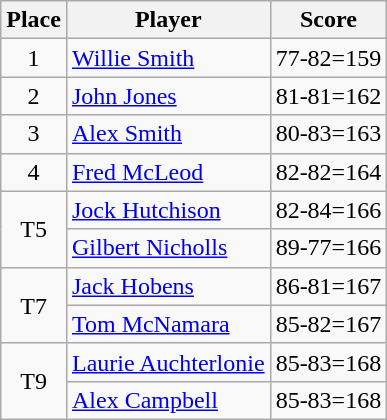<table class=wikitable>
<tr>
<th>Place</th>
<th>Player</th>
<th>Score</th>
</tr>
<tr>
<td align=center>1</td>
<td> <a href='#'>Willie Smith</a></td>
<td>77-82=159</td>
</tr>
<tr>
<td align=center>2</td>
<td> <a href='#'>John Jones</a></td>
<td>81-81=162</td>
</tr>
<tr>
<td align=center>3</td>
<td> <a href='#'>Alex Smith</a></td>
<td>80-83=163</td>
</tr>
<tr>
<td align=center>4</td>
<td> <a href='#'>Fred McLeod</a></td>
<td>82-82=164</td>
</tr>
<tr>
<td rowspan=2 align=center>T5</td>
<td> <a href='#'>Jock Hutchison</a></td>
<td>82-84=166</td>
</tr>
<tr>
<td> <a href='#'>Gilbert Nicholls</a></td>
<td>89-77=166</td>
</tr>
<tr>
<td rowspan=2 align=center>T7</td>
<td> <a href='#'>Jack Hobens</a></td>
<td>86-81=167</td>
</tr>
<tr>
<td> <a href='#'>Tom McNamara</a></td>
<td>85-82=167</td>
</tr>
<tr>
<td rowspan=2 align=center>T9</td>
<td> <a href='#'>Laurie Auchterlonie</a></td>
<td>85-83=168</td>
</tr>
<tr>
<td> <a href='#'>Alex Campbell</a></td>
<td>85-83=168</td>
</tr>
</table>
